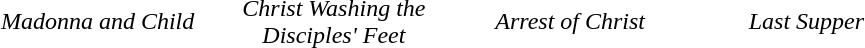<table class="graytable" width="50%">
<tr>
<td width="25%"></td>
<td width="25%"></td>
<td width="25%"></td>
<td width="25%"></td>
</tr>
<tr>
<td align="center"><em>Madonna and Child</em></td>
<td align="center"><em>Christ Washing the Disciples' Feet</em></td>
<td align="center"><em>Arrest of Christ</em></td>
<td align="center"><em>Last Supper</em></td>
</tr>
</table>
